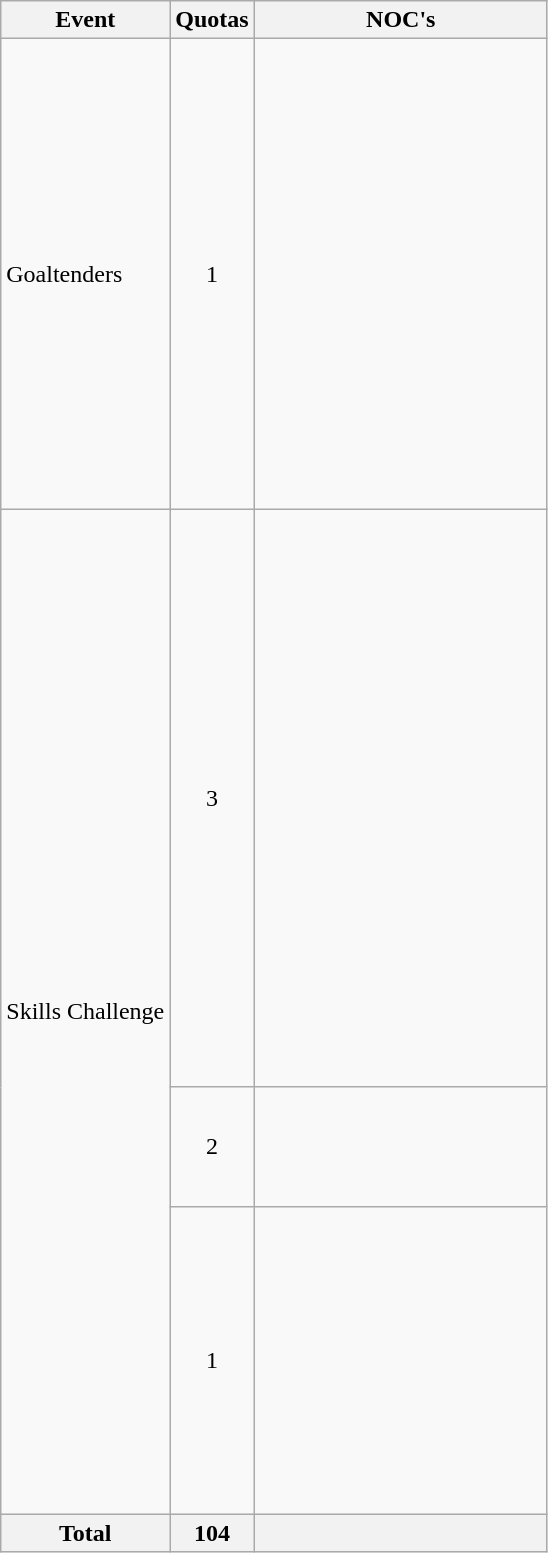<table class="wikitable">
<tr>
<th>Event</th>
<th>Quotas</th>
<th width=188>NOC's</th>
</tr>
<tr>
<td>Goaltenders</td>
<td align="center">1</td>
<td><s></s><br><br><s></s><br><br><br><br><br><br><br><br><br><br><br><br><br><br><br></td>
</tr>
<tr>
<td rowspan="3">Skills Challenge</td>
<td align="center">3</td>
<td><br><br><br><br><br><br><br><br><br><br><br><br><br><br><br><br><br><br><br><br><br></td>
</tr>
<tr>
<td align="center">2</td>
<td><br><br><br><br></td>
</tr>
<tr>
<td align="center">1</td>
<td><br><br><br><br><br><br><br><br><br><br><br></td>
</tr>
<tr>
<th>Total</th>
<th>104</th>
<th></th>
</tr>
</table>
